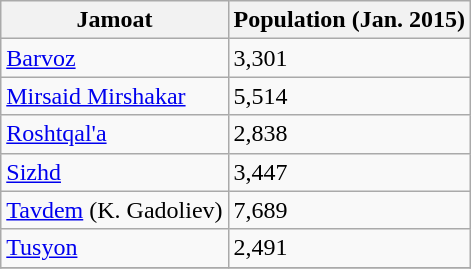<table class="wikitable sortable">
<tr>
<th>Jamoat</th>
<th>Population (Jan. 2015)</th>
</tr>
<tr>
<td><a href='#'>Barvoz</a></td>
<td>3,301</td>
</tr>
<tr>
<td><a href='#'>Mirsaid Mirshakar</a></td>
<td>5,514</td>
</tr>
<tr>
<td><a href='#'>Roshtqal'a</a></td>
<td>2,838</td>
</tr>
<tr>
<td><a href='#'>Sizhd</a></td>
<td>3,447</td>
</tr>
<tr>
<td><a href='#'>Tavdem</a> (K. Gadoliev)</td>
<td>7,689</td>
</tr>
<tr>
<td><a href='#'>Tusyon</a></td>
<td>2,491</td>
</tr>
<tr>
</tr>
</table>
